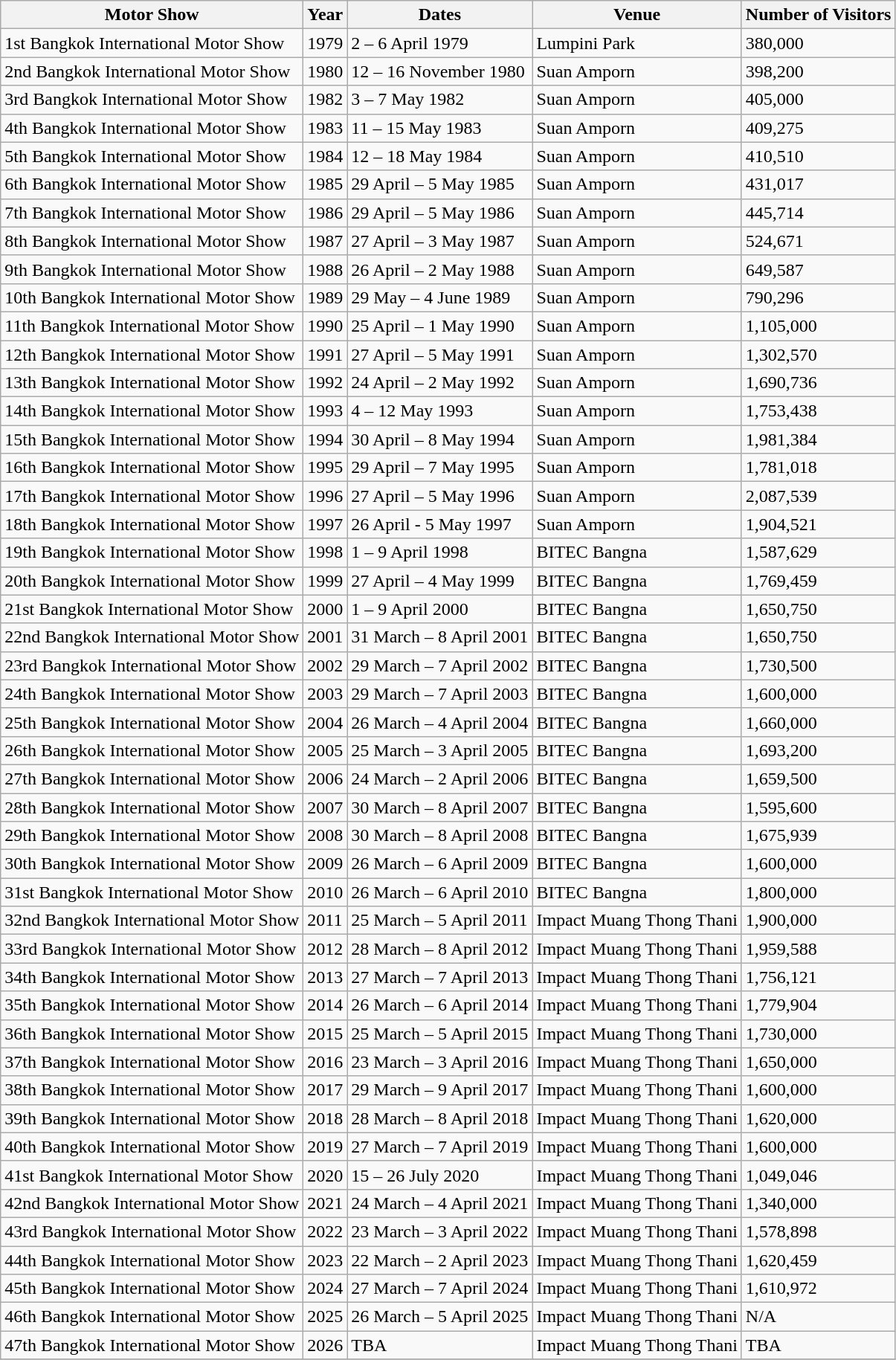<table class="wikitable sortable">
<tr>
<th>Motor Show</th>
<th>Year</th>
<th>Dates</th>
<th>Venue</th>
<th>Number of Visitors</th>
</tr>
<tr>
<td>1st Bangkok International Motor Show</td>
<td>1979</td>
<td>2 – 6 April 1979</td>
<td>Lumpini Park</td>
<td>380,000</td>
</tr>
<tr>
<td>2nd Bangkok International Motor Show</td>
<td>1980</td>
<td>12 – 16 November 1980</td>
<td>Suan Amporn</td>
<td>398,200</td>
</tr>
<tr>
<td>3rd Bangkok International Motor Show</td>
<td>1982</td>
<td>3 – 7 May 1982</td>
<td>Suan Amporn</td>
<td>405,000</td>
</tr>
<tr>
<td>4th Bangkok International Motor Show</td>
<td>1983</td>
<td>11 – 15 May 1983</td>
<td>Suan Amporn</td>
<td>409,275</td>
</tr>
<tr>
<td>5th Bangkok International Motor Show</td>
<td>1984</td>
<td>12 – 18 May 1984</td>
<td>Suan Amporn</td>
<td>410,510</td>
</tr>
<tr>
<td>6th Bangkok International Motor Show</td>
<td>1985</td>
<td>29 April – 5 May 1985</td>
<td>Suan Amporn</td>
<td>431,017</td>
</tr>
<tr>
<td>7th Bangkok International Motor Show</td>
<td>1986</td>
<td>29 April – 5 May 1986</td>
<td>Suan Amporn</td>
<td>445,714</td>
</tr>
<tr>
<td>8th Bangkok International Motor Show</td>
<td>1987</td>
<td>27 April – 3 May 1987</td>
<td>Suan Amporn</td>
<td>524,671</td>
</tr>
<tr>
<td>9th Bangkok International Motor Show</td>
<td>1988</td>
<td>26 April – 2 May 1988</td>
<td>Suan Amporn</td>
<td>649,587</td>
</tr>
<tr>
<td>10th Bangkok International Motor Show</td>
<td>1989</td>
<td>29 May – 4 June 1989</td>
<td>Suan Amporn</td>
<td>790,296</td>
</tr>
<tr>
<td>11th Bangkok International Motor Show</td>
<td>1990</td>
<td>25 April – 1 May 1990</td>
<td>Suan Amporn</td>
<td>1,105,000</td>
</tr>
<tr>
<td>12th Bangkok International Motor Show</td>
<td>1991</td>
<td>27 April – 5 May 1991</td>
<td>Suan Amporn</td>
<td>1,302,570</td>
</tr>
<tr>
<td>13th Bangkok International Motor Show</td>
<td>1992</td>
<td>24 April – 2 May 1992</td>
<td>Suan Amporn</td>
<td>1,690,736</td>
</tr>
<tr>
<td>14th Bangkok International Motor Show</td>
<td>1993</td>
<td>4 – 12 May 1993</td>
<td>Suan Amporn</td>
<td>1,753,438</td>
</tr>
<tr>
<td>15th Bangkok International Motor Show</td>
<td>1994</td>
<td>30 April – 8 May 1994</td>
<td>Suan Amporn</td>
<td>1,981,384</td>
</tr>
<tr>
<td>16th Bangkok International Motor Show</td>
<td>1995</td>
<td>29 April – 7 May 1995</td>
<td>Suan Amporn</td>
<td>1,781,018</td>
</tr>
<tr>
<td>17th Bangkok International Motor Show</td>
<td>1996</td>
<td>27 April – 5 May 1996</td>
<td>Suan Amporn</td>
<td>2,087,539</td>
</tr>
<tr>
<td>18th Bangkok International Motor Show</td>
<td>1997</td>
<td>26 April - 5 May 1997</td>
<td>Suan Amporn</td>
<td>1,904,521</td>
</tr>
<tr>
<td>19th Bangkok International Motor Show</td>
<td>1998</td>
<td>1 – 9 April 1998</td>
<td>BITEC Bangna</td>
<td>1,587,629</td>
</tr>
<tr>
<td>20th Bangkok International Motor Show</td>
<td>1999</td>
<td>27 April – 4 May 1999</td>
<td>BITEC Bangna</td>
<td>1,769,459</td>
</tr>
<tr>
<td>21st Bangkok International Motor Show</td>
<td>2000</td>
<td>1 – 9 April 2000</td>
<td>BITEC Bangna</td>
<td>1,650,750</td>
</tr>
<tr>
<td>22nd Bangkok International Motor Show</td>
<td>2001</td>
<td>31 March – 8 April 2001</td>
<td>BITEC Bangna</td>
<td>1,650,750</td>
</tr>
<tr>
<td>23rd Bangkok International Motor Show</td>
<td>2002</td>
<td>29 March – 7 April 2002</td>
<td>BITEC Bangna</td>
<td>1,730,500</td>
</tr>
<tr>
<td>24th Bangkok International Motor Show</td>
<td>2003</td>
<td>29 March – 7 April 2003</td>
<td>BITEC Bangna</td>
<td>1,600,000</td>
</tr>
<tr>
<td>25th Bangkok International Motor Show</td>
<td>2004</td>
<td>26 March – 4 April 2004</td>
<td>BITEC Bangna</td>
<td>1,660,000</td>
</tr>
<tr>
<td>26th Bangkok International Motor Show</td>
<td>2005</td>
<td>25 March – 3 April 2005</td>
<td>BITEC Bangna</td>
<td>1,693,200</td>
</tr>
<tr>
<td>27th Bangkok International Motor Show</td>
<td>2006</td>
<td>24 March – 2 April 2006</td>
<td>BITEC Bangna</td>
<td>1,659,500</td>
</tr>
<tr>
<td>28th Bangkok International Motor Show</td>
<td>2007</td>
<td>30 March – 8 April 2007</td>
<td>BITEC Bangna</td>
<td>1,595,600</td>
</tr>
<tr>
<td>29th Bangkok International Motor Show</td>
<td>2008</td>
<td>30 March – 8 April 2008</td>
<td>BITEC Bangna</td>
<td>1,675,939</td>
</tr>
<tr>
<td>30th Bangkok International Motor Show</td>
<td>2009</td>
<td>26 March – 6 April 2009</td>
<td>BITEC Bangna</td>
<td>1,600,000</td>
</tr>
<tr>
<td>31st Bangkok International Motor Show</td>
<td>2010</td>
<td>26 March – 6 April 2010</td>
<td>BITEC Bangna</td>
<td>1,800,000</td>
</tr>
<tr>
<td>32nd Bangkok International Motor Show</td>
<td>2011</td>
<td>25 March – 5 April 2011</td>
<td>Impact Muang Thong Thani</td>
<td>1,900,000</td>
</tr>
<tr>
<td>33rd Bangkok International Motor Show</td>
<td>2012</td>
<td>28 March – 8 April 2012</td>
<td>Impact Muang Thong Thani</td>
<td>1,959,588</td>
</tr>
<tr>
<td>34th Bangkok International Motor Show</td>
<td>2013</td>
<td>27 March – 7 April 2013</td>
<td>Impact Muang Thong Thani</td>
<td>1,756,121</td>
</tr>
<tr>
<td>35th Bangkok International Motor Show</td>
<td>2014</td>
<td>26 March – 6 April 2014</td>
<td>Impact Muang Thong Thani</td>
<td>1,779,904</td>
</tr>
<tr>
<td>36th Bangkok International Motor Show</td>
<td>2015</td>
<td>25 March – 5 April 2015</td>
<td>Impact Muang Thong Thani</td>
<td>1,730,000</td>
</tr>
<tr>
<td>37th Bangkok International Motor Show</td>
<td>2016</td>
<td>23 March – 3 April 2016</td>
<td>Impact Muang Thong Thani</td>
<td>1,650,000</td>
</tr>
<tr>
<td>38th Bangkok International Motor Show</td>
<td>2017</td>
<td>29 March – 9 April 2017</td>
<td>Impact Muang Thong Thani</td>
<td>1,600,000</td>
</tr>
<tr>
<td>39th Bangkok International Motor Show</td>
<td>2018</td>
<td>28 March – 8 April 2018</td>
<td>Impact Muang Thong Thani</td>
<td>1,620,000</td>
</tr>
<tr>
<td>40th Bangkok International Motor Show</td>
<td>2019</td>
<td>27 March – 7 April 2019</td>
<td>Impact Muang Thong Thani</td>
<td>1,600,000</td>
</tr>
<tr>
<td>41st Bangkok International Motor Show</td>
<td>2020</td>
<td>15 – 26 July 2020</td>
<td>Impact Muang Thong Thani</td>
<td>1,049,046</td>
</tr>
<tr>
<td>42nd Bangkok International Motor Show</td>
<td>2021</td>
<td>24 March – 4 April 2021</td>
<td>Impact Muang Thong Thani</td>
<td>1,340,000</td>
</tr>
<tr>
<td>43rd Bangkok International Motor Show</td>
<td>2022</td>
<td>23 March – 3 April 2022</td>
<td>Impact Muang Thong Thani</td>
<td>1,578,898</td>
</tr>
<tr>
<td>44th Bangkok International Motor Show</td>
<td>2023</td>
<td>22 March – 2 April 2023</td>
<td>Impact Muang Thong Thani</td>
<td>1,620,459</td>
</tr>
<tr>
<td>45th Bangkok International Motor Show</td>
<td>2024</td>
<td>27 March – 7 April 2024</td>
<td>Impact Muang Thong Thani</td>
<td>1,610,972</td>
</tr>
<tr>
<td>46th Bangkok International Motor Show</td>
<td>2025</td>
<td>26 March – 5 April 2025</td>
<td>Impact Muang Thong Thani</td>
<td>N/A</td>
</tr>
<tr>
<td>47th Bangkok International Motor Show</td>
<td>2026</td>
<td>TBA</td>
<td>Impact Muang Thong Thani</td>
<td>TBA</td>
</tr>
<tr>
</tr>
</table>
